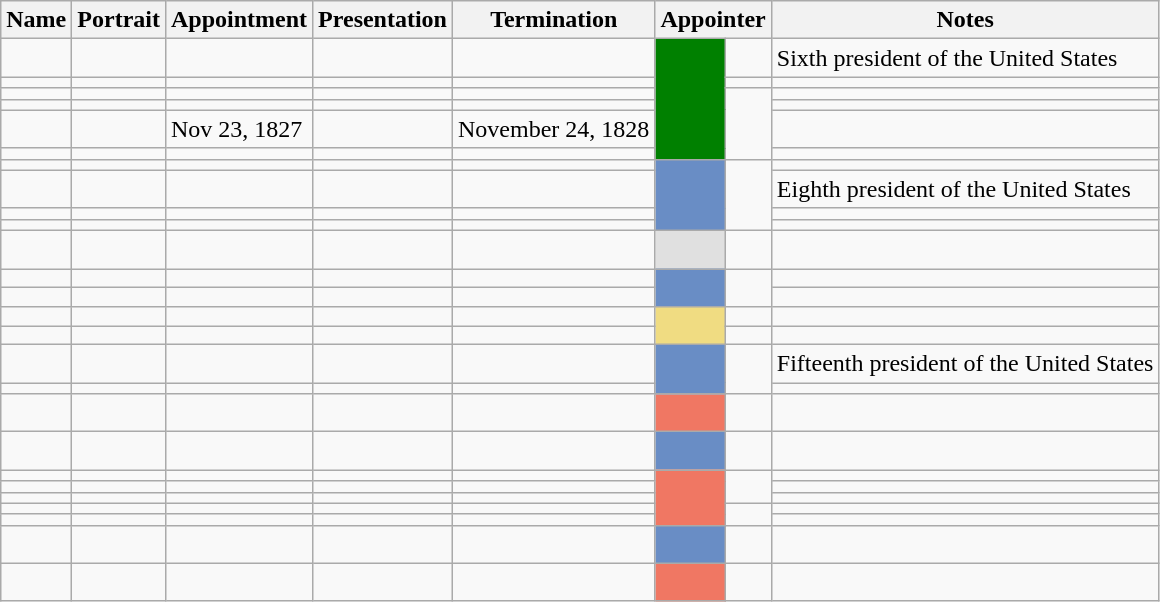<table class="wikitable sortable"  text-align:center;">
<tr>
<th>Name</th>
<th class="unsortable">Portrait</th>
<th>Appointment</th>
<th>Presentation</th>
<th>Termination</th>
<th colspan="2">Appointer</th>
<th class="unsortable">Notes</th>
</tr>
<tr>
<td></td>
<td></td>
<td></td>
<td></td>
<td></td>
<td rowspan="6" style="background:#008000;"> </td>
<td></td>
<td>Sixth president of the United States</td>
</tr>
<tr>
<td></td>
<td></td>
<td></td>
<td></td>
<td></td>
<td></td>
<td></td>
</tr>
<tr>
<td></td>
<td></td>
<td></td>
<td></td>
<td></td>
<td rowspan="4"></td>
<td></td>
</tr>
<tr>
<td></td>
<td></td>
<td></td>
<td></td>
<td></td>
<td></td>
</tr>
<tr>
<td></td>
<td></td>
<td>Nov 23, 1827</td>
<td></td>
<td>November 24, 1828</td>
<td></td>
</tr>
<tr>
<td></td>
<td></td>
<td></td>
<td></td>
<td></td>
<td></td>
</tr>
<tr>
<td></td>
<td></td>
<td></td>
<td></td>
<td></td>
<td style="background:#698dc5;" rowspan="4"> </td>
<td rowspan="4"></td>
<td></td>
</tr>
<tr>
<td></td>
<td></td>
<td></td>
<td></td>
<td></td>
<td>Eighth president of the United States</td>
</tr>
<tr>
<td></td>
<td></td>
<td></td>
<td></td>
<td></td>
<td></td>
</tr>
<tr>
<td></td>
<td></td>
<td></td>
<td></td>
<td></td>
<td></td>
</tr>
<tr>
<td></td>
<td></td>
<td></td>
<td></td>
<td></td>
<td style="background:#e0e0e0;"> </td>
<td></td>
<td></td>
</tr>
<tr>
<td></td>
<td></td>
<td></td>
<td></td>
<td></td>
<td style="background:#698dc5;" rowspan="2"> </td>
<td rowspan="2"></td>
<td></td>
</tr>
<tr>
<td></td>
<td></td>
<td></td>
<td></td>
<td></td>
<td></td>
</tr>
<tr>
<td></td>
<td></td>
<td></td>
<td></td>
<td></td>
<td style="background:#f0dc82;" rowspan="2"> </td>
<td></td>
<td></td>
</tr>
<tr>
<td></td>
<td></td>
<td></td>
<td></td>
<td></td>
<td></td>
<td></td>
</tr>
<tr>
<td></td>
<td></td>
<td></td>
<td></td>
<td></td>
<td style="background:#698dc5;" rowspan="2"> </td>
<td rowspan="2"></td>
<td>Fifteenth president of the United States</td>
</tr>
<tr>
<td></td>
<td></td>
<td></td>
<td></td>
<td></td>
<td></td>
</tr>
<tr>
<td></td>
<td></td>
<td></td>
<td></td>
<td></td>
<td style="background:#f07763;"> </td>
<td></td>
<td></td>
</tr>
<tr>
<td></td>
<td></td>
<td></td>
<td></td>
<td></td>
<td style="background:#698dc5;"> </td>
<td></td>
<td></td>
</tr>
<tr>
<td></td>
<td></td>
<td></td>
<td></td>
<td></td>
<td style="background:#f07763;" rowspan="5"> </td>
<td rowspan="3"></td>
<td></td>
</tr>
<tr>
<td></td>
<td></td>
<td></td>
<td></td>
<td></td>
<td></td>
</tr>
<tr>
<td></td>
<td></td>
<td></td>
<td></td>
<td></td>
<td></td>
</tr>
<tr>
<td></td>
<td></td>
<td></td>
<td></td>
<td></td>
<td rowspan="2"></td>
<td></td>
</tr>
<tr>
<td></td>
<td></td>
<td></td>
<td></td>
<td></td>
<td></td>
</tr>
<tr>
<td></td>
<td></td>
<td></td>
<td></td>
<td></td>
<td style="background:#698dc5;"> </td>
<td></td>
<td></td>
</tr>
<tr>
<td></td>
<td></td>
<td></td>
<td></td>
<td></td>
<td style="background:#f07763;"> </td>
<td></td>
<td></td>
</tr>
</table>
